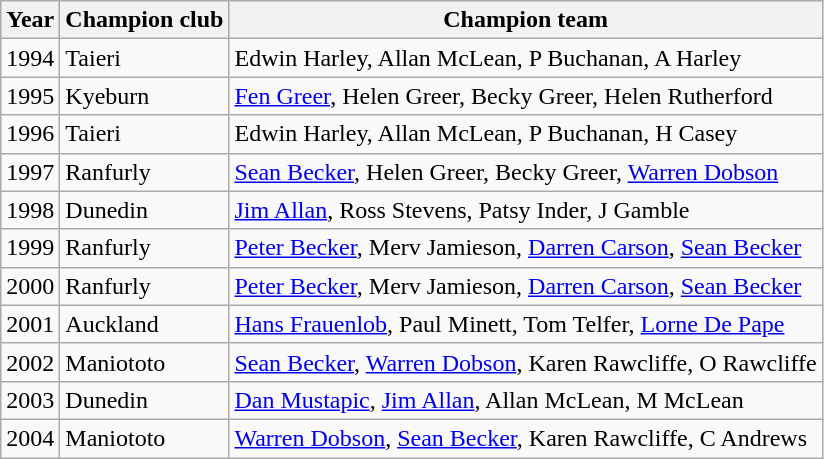<table class="wikitable">
<tr>
<th scope="col">Year</th>
<th scope="col">Champion club</th>
<th scope="col">Champion team</th>
</tr>
<tr>
<td>1994</td>
<td>Taieri</td>
<td>Edwin Harley, Allan McLean, P Buchanan, A Harley</td>
</tr>
<tr>
<td>1995</td>
<td>Kyeburn</td>
<td><a href='#'>Fen Greer</a>, Helen Greer, Becky Greer, Helen Rutherford</td>
</tr>
<tr>
<td>1996</td>
<td>Taieri</td>
<td>Edwin Harley, Allan McLean, P Buchanan, H Casey</td>
</tr>
<tr>
<td>1997</td>
<td>Ranfurly</td>
<td><a href='#'>Sean Becker</a>, Helen Greer, Becky Greer, <a href='#'>Warren Dobson</a></td>
</tr>
<tr>
<td>1998</td>
<td>Dunedin</td>
<td><a href='#'>Jim Allan</a>, Ross Stevens, Patsy Inder, J Gamble</td>
</tr>
<tr>
<td>1999</td>
<td>Ranfurly</td>
<td><a href='#'>Peter Becker</a>, Merv Jamieson, <a href='#'>Darren Carson</a>, <a href='#'>Sean Becker</a></td>
</tr>
<tr>
<td>2000</td>
<td>Ranfurly</td>
<td><a href='#'>Peter Becker</a>, Merv Jamieson, <a href='#'>Darren Carson</a>, <a href='#'>Sean Becker</a></td>
</tr>
<tr>
<td>2001</td>
<td>Auckland</td>
<td><a href='#'>Hans Frauenlob</a>, Paul Minett, Tom Telfer, <a href='#'>Lorne De Pape</a></td>
</tr>
<tr>
<td>2002</td>
<td>Maniototo</td>
<td><a href='#'>Sean Becker</a>, <a href='#'>Warren Dobson</a>, Karen Rawcliffe, O Rawcliffe</td>
</tr>
<tr>
<td>2003</td>
<td>Dunedin</td>
<td><a href='#'>Dan Mustapic</a>, <a href='#'>Jim Allan</a>, Allan McLean, M McLean</td>
</tr>
<tr>
<td>2004</td>
<td>Maniototo</td>
<td><a href='#'>Warren Dobson</a>, <a href='#'>Sean Becker</a>, Karen Rawcliffe, C Andrews</td>
</tr>
</table>
